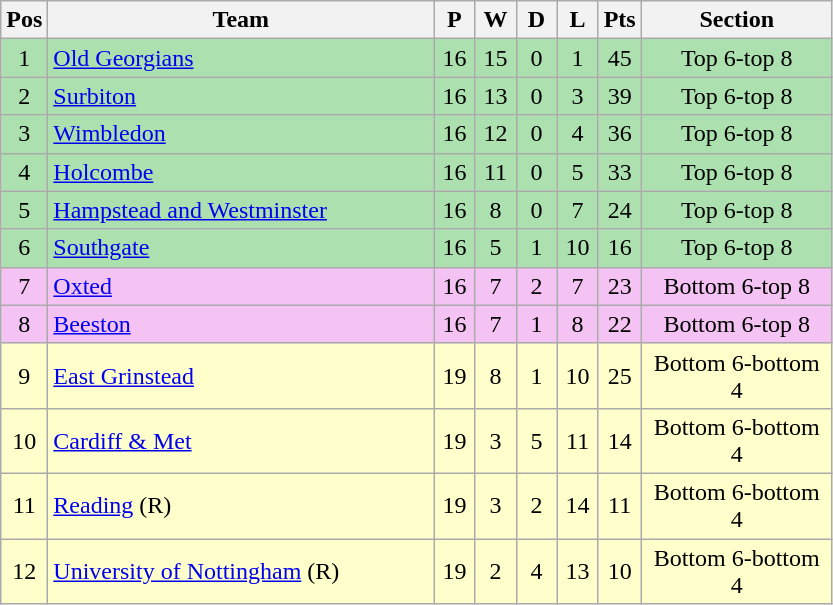<table class="wikitable" style="font-size: 100%">
<tr>
<th width=20>Pos</th>
<th width=250>Team</th>
<th width=20>P</th>
<th width=20>W</th>
<th width=20>D</th>
<th width=20>L</th>
<th width=20>Pts</th>
<th width=120>Section</th>
</tr>
<tr align=center style="background:#ACE1AF;">
<td>1</td>
<td align="left"><a href='#'>Old Georgians</a></td>
<td>16</td>
<td>15</td>
<td>0</td>
<td>1</td>
<td>45</td>
<td>Top 6-top 8</td>
</tr>
<tr align=center style="background:#ACE1AF;">
<td>2</td>
<td align="left"><a href='#'>Surbiton</a></td>
<td>16</td>
<td>13</td>
<td>0</td>
<td>3</td>
<td>39</td>
<td>Top 6-top 8</td>
</tr>
<tr align=center style="background:#ACE1AF;">
<td>3</td>
<td align="left"><a href='#'>Wimbledon</a></td>
<td>16</td>
<td>12</td>
<td>0</td>
<td>4</td>
<td>36</td>
<td>Top 6-top 8</td>
</tr>
<tr align=center style="background:#ACE1AF;">
<td>4</td>
<td align="left"><a href='#'>Holcombe</a></td>
<td>16</td>
<td>11</td>
<td>0</td>
<td>5</td>
<td>33</td>
<td>Top 6-top 8</td>
</tr>
<tr align=center style="background:#ACE1AF;">
<td>5</td>
<td align="left"><a href='#'>Hampstead and Westminster</a></td>
<td>16</td>
<td>8</td>
<td>0</td>
<td>7</td>
<td>24</td>
<td>Top 6-top 8</td>
</tr>
<tr align=center style="background:#ACE1AF;">
<td>6</td>
<td align="left"><a href='#'>Southgate</a></td>
<td>16</td>
<td>5</td>
<td>1</td>
<td>10</td>
<td>16</td>
<td>Top 6-top 8</td>
</tr>
<tr align=center style="background: #F4C3F3;">
<td>7</td>
<td align="left"><a href='#'>Oxted</a></td>
<td>16</td>
<td>7</td>
<td>2</td>
<td>7</td>
<td>23</td>
<td>Bottom 6-top 8</td>
</tr>
<tr align=center style="background: #F4C3F3;">
<td>8</td>
<td align="left"><a href='#'>Beeston</a></td>
<td>16</td>
<td>7</td>
<td>1</td>
<td>8</td>
<td>22</td>
<td>Bottom 6-top 8</td>
</tr>
<tr align=center style="background: #ffffcc;">
<td>9</td>
<td align="left"><a href='#'>East Grinstead</a></td>
<td>19</td>
<td>8</td>
<td>1</td>
<td>10</td>
<td>25</td>
<td>Bottom 6-bottom 4</td>
</tr>
<tr align=center style="background: #ffffcc;">
<td>10</td>
<td align="left"><a href='#'>Cardiff & Met</a></td>
<td>19</td>
<td>3</td>
<td>5</td>
<td>11</td>
<td>14</td>
<td>Bottom 6-bottom 4</td>
</tr>
<tr align=center style="background: #ffffcc;">
<td>11</td>
<td align="left"><a href='#'>Reading</a> (R)</td>
<td>19</td>
<td>3</td>
<td>2</td>
<td>14</td>
<td>11</td>
<td>Bottom 6-bottom 4</td>
</tr>
<tr align=center style="background: #ffffcc;">
<td>12</td>
<td align="left"><a href='#'>University of Nottingham</a> (R)</td>
<td>19</td>
<td>2</td>
<td>4</td>
<td>13</td>
<td>10</td>
<td>Bottom 6-bottom 4</td>
</tr>
</table>
